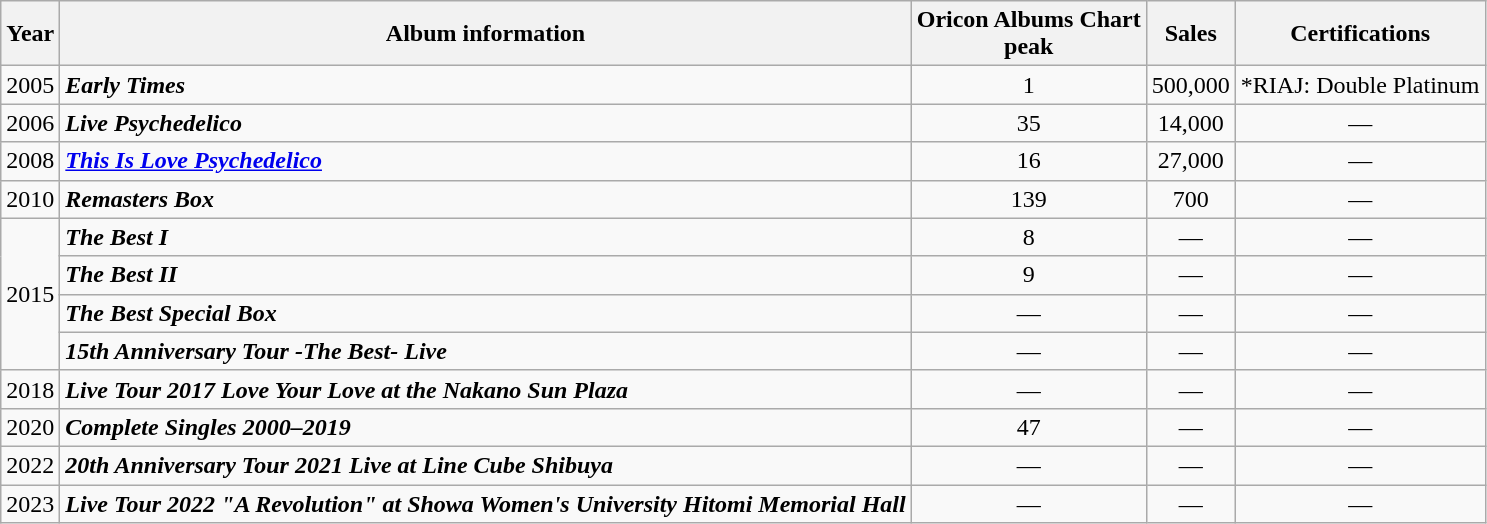<table class="wikitable">
<tr>
<th rowspan="1">Year</th>
<th rowspan="1">Album information</th>
<th colspan="1">Oricon Albums Chart<br>peak</th>
<th colspan="1">Sales</th>
<th colspan="1">Certifications</th>
</tr>
<tr>
<td align="center">2005</td>
<td><strong><em>Early Times</em></strong><br></td>
<td align="center">1</td>
<td align="center">500,000</td>
<td align="center">*RIAJ: Double Platinum</td>
</tr>
<tr>
<td align="center">2006</td>
<td><strong><em>Live Psychedelico</em></strong><br></td>
<td align="center">35</td>
<td align="center">14,000</td>
<td align="center">—</td>
</tr>
<tr>
<td align="center">2008</td>
<td><strong><em><a href='#'>This Is Love Psychedelico</a></em></strong><br></td>
<td align="center">16</td>
<td align="center">27,000</td>
<td align="center">—</td>
</tr>
<tr>
<td align="center">2010</td>
<td><strong><em>Remasters Box</em></strong><br></td>
<td align="center">139</td>
<td align="center">700</td>
<td align="center">—</td>
</tr>
<tr>
<td align="center" rowspan="4">2015</td>
<td><strong><em>The Best I</em></strong><br></td>
<td align="center">8</td>
<td align="center">—</td>
<td align="center">—</td>
</tr>
<tr>
<td><strong><em>The Best II</em></strong><br></td>
<td align="center">9</td>
<td align="center">—</td>
<td align="center">—</td>
</tr>
<tr>
<td><strong><em>The Best Special Box</em></strong><br></td>
<td align="center">—</td>
<td align="center">—</td>
<td align="center">—</td>
</tr>
<tr>
<td><strong><em>15th Anniversary Tour -The Best- Live</em></strong><br></td>
<td align="center">—</td>
<td align="center">—</td>
<td align="center">—</td>
</tr>
<tr>
<td align="center">2018</td>
<td><strong><em>Live Tour 2017 Love Your Love at the Nakano Sun Plaza</em></strong><br></td>
<td align="center">—</td>
<td align="center">—</td>
<td align="center">—</td>
</tr>
<tr>
<td align="center">2020</td>
<td><strong><em>Complete Singles 2000–2019</em></strong><br></td>
<td align="center">47</td>
<td align="center">—</td>
<td align="center">—</td>
</tr>
<tr>
<td align="center">2022</td>
<td><strong><em>20th Anniversary Tour 2021 Live at Line Cube Shibuya</em></strong><br></td>
<td align="center">—</td>
<td align="center">—</td>
<td align="center">—</td>
</tr>
<tr>
<td align="center">2023</td>
<td><strong><em>Live Tour 2022 "A Revolution" at Showa Women's University Hitomi Memorial Hall</em></strong><br></td>
<td align="center">—</td>
<td align="center">—</td>
<td align="center">—</td>
</tr>
</table>
